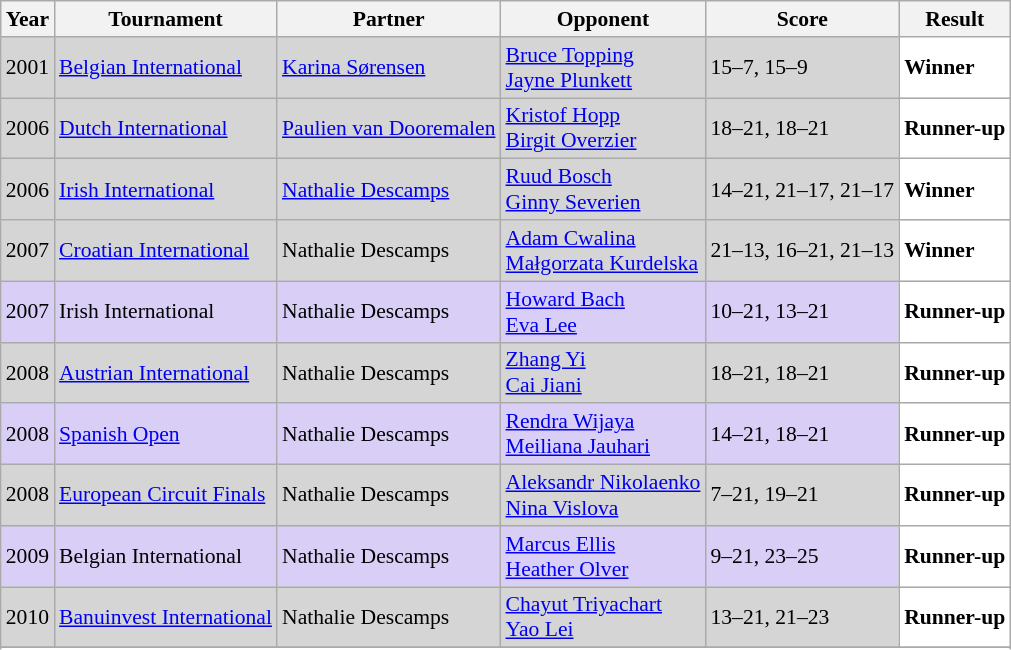<table class="sortable wikitable" style="font-size: 90%;">
<tr>
<th>Year</th>
<th>Tournament</th>
<th>Partner</th>
<th>Opponent</th>
<th>Score</th>
<th>Result</th>
</tr>
<tr style="background:#D5D5D5">
<td align="center">2001</td>
<td align="left"><a href='#'>Belgian International</a></td>
<td align="left"> <a href='#'>Karina Sørensen</a></td>
<td align="left"> <a href='#'>Bruce Topping</a><br> <a href='#'>Jayne Plunkett</a></td>
<td align="left">15–7, 15–9</td>
<td style="text-align:left; background:white"> <strong>Winner</strong></td>
</tr>
<tr style="background:#D5D5D5">
<td align="center">2006</td>
<td align="left"><a href='#'>Dutch International</a></td>
<td align="left"> <a href='#'>Paulien van Dooremalen</a></td>
<td align="left"> <a href='#'>Kristof Hopp</a><br> <a href='#'>Birgit Overzier</a></td>
<td align="left">18–21, 18–21</td>
<td style="text-align:left; background:white"> <strong>Runner-up</strong></td>
</tr>
<tr style="background:#D5D5D5">
<td align="center">2006</td>
<td align="left"><a href='#'>Irish International</a></td>
<td align="left"> <a href='#'>Nathalie Descamps</a></td>
<td align="left"> <a href='#'>Ruud Bosch</a><br> <a href='#'>Ginny Severien</a></td>
<td align="left">14–21, 21–17, 21–17</td>
<td style="text-align:left; background:white"> <strong>Winner</strong></td>
</tr>
<tr style="background:#D5D5D5">
<td align="center">2007</td>
<td align="left"><a href='#'>Croatian International</a></td>
<td align="left"> Nathalie Descamps</td>
<td align="left"> <a href='#'>Adam Cwalina</a><br> <a href='#'>Małgorzata Kurdelska</a></td>
<td align="left">21–13, 16–21, 21–13</td>
<td style="text-align:left; background:white"> <strong>Winner</strong></td>
</tr>
<tr style="background:#D8CEF6">
<td align="center">2007</td>
<td align="left">Irish International</td>
<td align="left"> Nathalie Descamps</td>
<td align="left"> <a href='#'>Howard Bach</a><br> <a href='#'>Eva Lee</a></td>
<td align="left">10–21, 13–21</td>
<td style="text-align:left; background:white"> <strong>Runner-up</strong></td>
</tr>
<tr style="background:#D5D5D5">
<td align="center">2008</td>
<td align="left"><a href='#'>Austrian International</a></td>
<td align="left"> Nathalie Descamps</td>
<td align="left"> <a href='#'>Zhang Yi</a><br> <a href='#'>Cai Jiani</a></td>
<td align="left">18–21, 18–21</td>
<td style="text-align:left; background:white"> <strong>Runner-up</strong></td>
</tr>
<tr style="background:#D8CEF6">
<td align="center">2008</td>
<td align="left"><a href='#'>Spanish Open</a></td>
<td align="left"> Nathalie Descamps</td>
<td align="left"> <a href='#'>Rendra Wijaya</a><br> <a href='#'>Meiliana Jauhari</a></td>
<td align="left">14–21, 18–21</td>
<td style="text-align:left; background:white"> <strong>Runner-up</strong></td>
</tr>
<tr style="background:#D5D5D5">
<td align="center">2008</td>
<td align="left"><a href='#'>European Circuit Finals</a></td>
<td align="left"> Nathalie Descamps</td>
<td align="left"> <a href='#'>Aleksandr Nikolaenko</a><br> <a href='#'>Nina Vislova</a></td>
<td align="left">7–21, 19–21</td>
<td style="text-align:left; background:white"> <strong>Runner-up</strong></td>
</tr>
<tr style="background:#D8CEF6">
<td align="center">2009</td>
<td align="left">Belgian International</td>
<td align="left"> Nathalie Descamps</td>
<td align="left"> <a href='#'>Marcus Ellis</a><br> <a href='#'>Heather Olver</a></td>
<td align="left">9–21, 23–25</td>
<td style="text-align:left; background:white"> <strong>Runner-up</strong></td>
</tr>
<tr style="background:#D5D5D5">
<td align="center">2010</td>
<td align="left"><a href='#'>Banuinvest International</a></td>
<td align="left"> Nathalie Descamps</td>
<td align="left"> <a href='#'>Chayut Triyachart</a><br> <a href='#'>Yao Lei</a></td>
<td align="left">13–21, 21–23</td>
<td style="text-align:left; background:white"> <strong>Runner-up</strong></td>
</tr>
<tr>
</tr>
<tr>
</tr>
<tr>
</tr>
<tr>
</tr>
<tr>
</tr>
</table>
